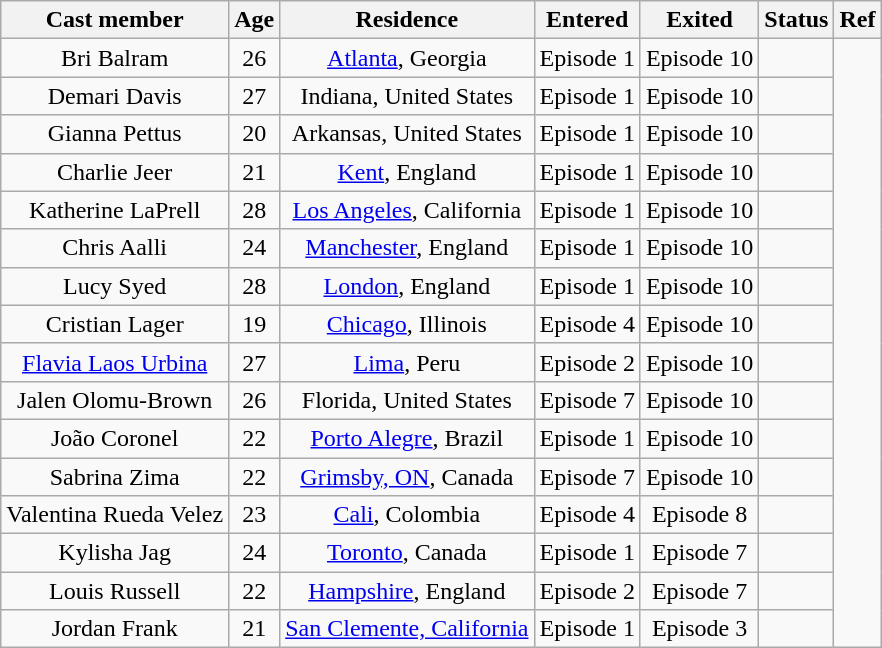<table class="wikitable sortable" style="text-align:center;">
<tr>
<th scope="col">Cast member</th>
<th scope="col">Age</th>
<th scope="col">Residence</th>
<th scope="col">Entered</th>
<th scope="col">Exited</th>
<th scope="col">Status</th>
<th scope="col">Ref</th>
</tr>
<tr>
<td>Bri Balram</td>
<td>26</td>
<td><a href='#'>Atlanta</a>, Georgia</td>
<td>Episode 1</td>
<td>Episode 10</td>
<td></td>
<td rowspan="16"></td>
</tr>
<tr>
<td>Demari Davis</td>
<td>27</td>
<td>Indiana, United States</td>
<td>Episode 1</td>
<td>Episode 10</td>
<td></td>
</tr>
<tr>
<td>Gianna Pettus</td>
<td>20</td>
<td>Arkansas, United States</td>
<td>Episode 1</td>
<td>Episode 10</td>
<td></td>
</tr>
<tr>
<td>Charlie Jeer</td>
<td>21</td>
<td><a href='#'>Kent</a>, England</td>
<td>Episode 1</td>
<td>Episode 10</td>
<td></td>
</tr>
<tr>
<td>Katherine LaPrell</td>
<td>28</td>
<td><a href='#'>Los Angeles</a>, California</td>
<td>Episode 1</td>
<td>Episode 10</td>
<td></td>
</tr>
<tr>
<td>Chris Aalli</td>
<td>24</td>
<td><a href='#'>Manchester</a>, England</td>
<td>Episode 1</td>
<td>Episode 10</td>
<td></td>
</tr>
<tr>
<td>Lucy Syed</td>
<td>28</td>
<td><a href='#'>London</a>, England</td>
<td>Episode 1</td>
<td>Episode 10</td>
<td></td>
</tr>
<tr>
<td>Cristian Lager</td>
<td>19</td>
<td><a href='#'>Chicago</a>, Illinois</td>
<td>Episode 4</td>
<td>Episode 10</td>
<td></td>
</tr>
<tr>
<td><a href='#'>Flavia Laos Urbina</a></td>
<td>27</td>
<td><a href='#'>Lima</a>, Peru</td>
<td>Episode 2</td>
<td>Episode 10</td>
<td></td>
</tr>
<tr>
<td>Jalen Olomu-Brown</td>
<td>26</td>
<td>Florida, United States</td>
<td>Episode 7</td>
<td>Episode 10</td>
<td></td>
</tr>
<tr>
<td>João Coronel</td>
<td>22</td>
<td><a href='#'>Porto Alegre</a>, Brazil</td>
<td>Episode 1</td>
<td>Episode 10</td>
<td></td>
</tr>
<tr>
<td>Sabrina Zima</td>
<td>22</td>
<td><a href='#'>Grimsby, ON</a>, Canada</td>
<td>Episode 7</td>
<td>Episode 10</td>
<td></td>
</tr>
<tr>
<td>Valentina Rueda Velez</td>
<td>23</td>
<td><a href='#'>Cali</a>, Colombia</td>
<td>Episode 4</td>
<td>Episode 8</td>
<td></td>
</tr>
<tr>
<td>Kylisha Jag</td>
<td>24</td>
<td><a href='#'>Toronto</a>, Canada</td>
<td>Episode 1</td>
<td>Episode 7</td>
<td></td>
</tr>
<tr>
<td>Louis Russell</td>
<td>22</td>
<td><a href='#'>Hampshire</a>, England</td>
<td>Episode 2</td>
<td>Episode 7</td>
<td></td>
</tr>
<tr>
<td>Jordan Frank</td>
<td>21</td>
<td><a href='#'>San Clemente, California</a></td>
<td>Episode 1</td>
<td>Episode 3</td>
<td></td>
</tr>
</table>
